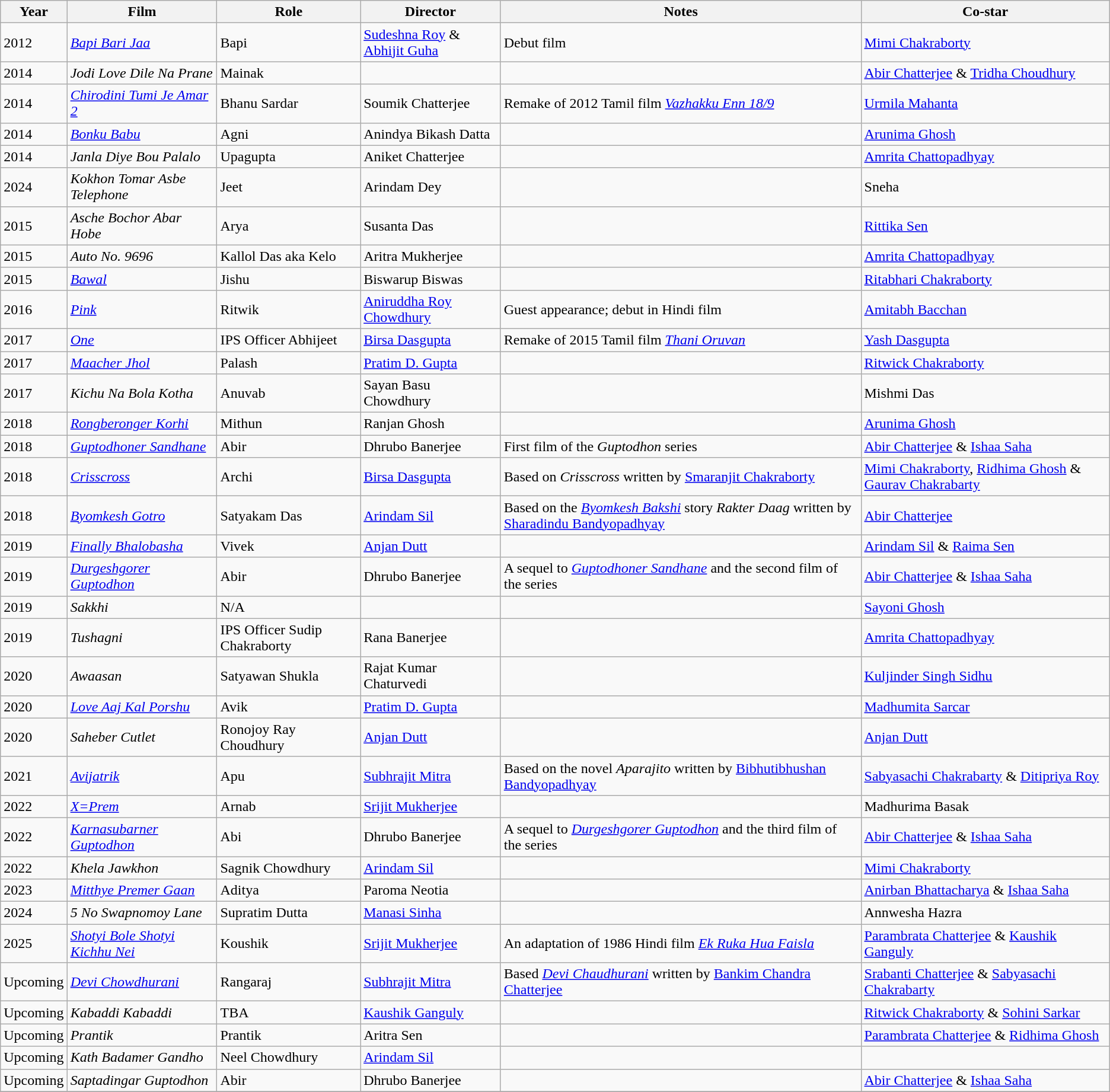<table class="wikitable sortable">
<tr>
<th>Year</th>
<th>Film</th>
<th>Role</th>
<th>Director</th>
<th>Notes</th>
<th>Co-star</th>
</tr>
<tr>
<td>2012</td>
<td><em><a href='#'>Bapi Bari Jaa</a></em></td>
<td>Bapi</td>
<td><a href='#'>Sudeshna Roy</a> & <a href='#'>Abhijit Guha</a></td>
<td>Debut film</td>
<td><a href='#'>Mimi Chakraborty</a></td>
</tr>
<tr>
<td>2014</td>
<td><em>Jodi Love Dile Na Prane</em></td>
<td>Mainak</td>
<td></td>
<td></td>
<td><a href='#'>Abir Chatterjee</a> & <a href='#'>Tridha Choudhury</a></td>
</tr>
<tr>
<td>2014</td>
<td><em><a href='#'>Chirodini Tumi Je Amar 2</a></em></td>
<td>Bhanu Sardar</td>
<td>Soumik Chatterjee</td>
<td>Remake of 2012 Tamil film <em><a href='#'>Vazhakku Enn 18/9</a></em></td>
<td><a href='#'>Urmila Mahanta</a></td>
</tr>
<tr>
<td>2014</td>
<td><em><a href='#'>Bonku Babu</a></em></td>
<td>Agni</td>
<td>Anindya Bikash Datta</td>
<td></td>
<td><a href='#'>Arunima Ghosh</a></td>
</tr>
<tr>
<td>2014</td>
<td><em>Janla Diye Bou Palalo</em></td>
<td>Upagupta</td>
<td>Aniket Chatterjee</td>
<td></td>
<td><a href='#'>Amrita Chattopadhyay</a></td>
</tr>
<tr>
<td>2024</td>
<td><em>Kokhon Tomar Asbe Telephone</em></td>
<td>Jeet</td>
<td>Arindam Dey</td>
<td></td>
<td>Sneha</td>
</tr>
<tr>
<td>2015</td>
<td><em>Asche Bochor Abar Hobe</em></td>
<td>Arya</td>
<td>Susanta Das</td>
<td></td>
<td><a href='#'>Rittika Sen</a></td>
</tr>
<tr>
<td>2015</td>
<td><em>Auto No. 9696</em></td>
<td>Kallol Das aka Kelo</td>
<td>Aritra Mukherjee</td>
<td></td>
<td><a href='#'>Amrita Chattopadhyay</a></td>
</tr>
<tr>
<td>2015</td>
<td><em><a href='#'>Bawal</a></em></td>
<td>Jishu</td>
<td>Biswarup Biswas</td>
<td></td>
<td><a href='#'>Ritabhari Chakraborty</a></td>
</tr>
<tr>
<td>2016</td>
<td><em><a href='#'>Pink</a></em></td>
<td>Ritwik</td>
<td><a href='#'>Aniruddha Roy Chowdhury</a></td>
<td>Guest appearance; debut in Hindi film</td>
<td><a href='#'>Amitabh Bacchan</a></td>
</tr>
<tr>
<td>2017</td>
<td><em><a href='#'>One</a></em></td>
<td>IPS Officer Abhijeet</td>
<td><a href='#'>Birsa Dasgupta</a></td>
<td>Remake of 2015 Tamil film <em><a href='#'>Thani Oruvan</a></em></td>
<td><a href='#'>Yash Dasgupta</a></td>
</tr>
<tr>
<td>2017</td>
<td><em><a href='#'>Maacher Jhol</a></em></td>
<td>Palash</td>
<td><a href='#'>Pratim D. Gupta</a></td>
<td></td>
<td><a href='#'>Ritwick Chakraborty</a></td>
</tr>
<tr>
<td>2017</td>
<td><em>Kichu Na Bola Kotha</em></td>
<td>Anuvab</td>
<td>Sayan Basu Chowdhury</td>
<td></td>
<td>Mishmi Das</td>
</tr>
<tr>
<td>2018</td>
<td><em><a href='#'>Rongberonger Korhi</a></em></td>
<td>Mithun</td>
<td>Ranjan Ghosh</td>
<td></td>
<td><a href='#'>Arunima Ghosh</a></td>
</tr>
<tr>
<td>2018</td>
<td><em><a href='#'>Guptodhoner Sandhane</a></em></td>
<td>Abir</td>
<td>Dhrubo Banerjee</td>
<td>First film of the <em>Guptodhon</em> series</td>
<td><a href='#'>Abir Chatterjee</a> & <a href='#'>Ishaa Saha</a></td>
</tr>
<tr>
<td>2018</td>
<td><em><a href='#'>Crisscross</a></em></td>
<td>Archi</td>
<td><a href='#'>Birsa Dasgupta</a></td>
<td>Based on <em>Crisscross</em> written by <a href='#'>Smaranjit Chakraborty</a></td>
<td><a href='#'>Mimi Chakraborty</a>, <a href='#'>Ridhima Ghosh</a> & <a href='#'>Gaurav Chakrabarty</a></td>
</tr>
<tr>
<td>2018</td>
<td><em><a href='#'>Byomkesh Gotro</a></em></td>
<td>Satyakam Das</td>
<td><a href='#'>Arindam Sil</a></td>
<td>Based on the <em><a href='#'>Byomkesh Bakshi</a></em> story <em>Rakter Daag</em> written by <a href='#'>Sharadindu Bandyopadhyay</a></td>
<td><a href='#'>Abir Chatterjee</a></td>
</tr>
<tr>
<td>2019</td>
<td><em><a href='#'>Finally Bhalobasha</a></em></td>
<td>Vivek</td>
<td><a href='#'>Anjan Dutt</a></td>
<td></td>
<td><a href='#'>Arindam Sil</a> & <a href='#'>Raima Sen</a></td>
</tr>
<tr>
<td>2019</td>
<td><em><a href='#'>Durgeshgorer Guptodhon</a></em></td>
<td>Abir</td>
<td>Dhrubo Banerjee</td>
<td>A sequel to <em><a href='#'>Guptodhoner Sandhane</a></em> and the second film of the series</td>
<td><a href='#'>Abir Chatterjee</a> & <a href='#'>Ishaa Saha</a></td>
</tr>
<tr>
<td>2019</td>
<td><em>Sakkhi</em></td>
<td>N/A</td>
<td></td>
<td></td>
<td><a href='#'>Sayoni Ghosh</a></td>
</tr>
<tr>
<td>2019</td>
<td><em>Tushagni</em></td>
<td>IPS Officer Sudip Chakraborty</td>
<td>Rana Banerjee</td>
<td></td>
<td><a href='#'>Amrita Chattopadhyay</a></td>
</tr>
<tr>
<td>2020</td>
<td><em>Awaasan</em></td>
<td>Satyawan Shukla</td>
<td>Rajat Kumar Chaturvedi</td>
<td></td>
<td><a href='#'>Kuljinder Singh Sidhu</a></td>
</tr>
<tr>
<td>2020</td>
<td><em><a href='#'>Love Aaj Kal Porshu</a></em></td>
<td>Avik</td>
<td><a href='#'>Pratim D. Gupta</a></td>
<td></td>
<td><a href='#'>Madhumita Sarcar</a></td>
</tr>
<tr>
<td>2020</td>
<td><em>Saheber Cutlet</em></td>
<td>Ronojoy Ray Choudhury</td>
<td><a href='#'>Anjan Dutt</a></td>
<td></td>
<td><a href='#'>Anjan Dutt</a></td>
</tr>
<tr>
<td>2021</td>
<td><em><a href='#'>Avijatrik</a></em></td>
<td>Apu</td>
<td><a href='#'>Subhrajit Mitra</a></td>
<td>Based on the novel <em>Aparajito</em> written by <a href='#'>Bibhutibhushan Bandyopadhyay</a></td>
<td><a href='#'>Sabyasachi Chakrabarty</a> & <a href='#'>Ditipriya Roy</a></td>
</tr>
<tr>
<td>2022</td>
<td><em><a href='#'>X=Prem</a></em></td>
<td>Arnab</td>
<td><a href='#'>Srijit Mukherjee</a></td>
<td></td>
<td>Madhurima Basak</td>
</tr>
<tr>
<td>2022</td>
<td><em><a href='#'>Karnasubarner Guptodhon</a></em></td>
<td>Abi</td>
<td>Dhrubo Banerjee</td>
<td>A sequel to <em><a href='#'>Durgeshgorer Guptodhon</a></em> and the third film of the series</td>
<td><a href='#'>Abir Chatterjee</a> & <a href='#'>Ishaa Saha</a></td>
</tr>
<tr>
<td>2022</td>
<td><em>Khela Jawkhon</em></td>
<td>Sagnik Chowdhury</td>
<td><a href='#'>Arindam Sil</a></td>
<td></td>
<td><a href='#'>Mimi Chakraborty</a></td>
</tr>
<tr>
<td>2023</td>
<td><em><a href='#'>Mitthye Premer Gaan</a></em></td>
<td>Aditya</td>
<td>Paroma Neotia</td>
<td></td>
<td><a href='#'>Anirban Bhattacharya</a> & <a href='#'>Ishaa Saha</a></td>
</tr>
<tr>
<td>2024</td>
<td><em>5 No Swapnomoy Lane</em></td>
<td>Supratim Dutta</td>
<td><a href='#'>Manasi Sinha</a></td>
<td></td>
<td>Annwesha Hazra</td>
</tr>
<tr>
<td>2025</td>
<td><em><a href='#'>Shotyi Bole Shotyi Kichhu Nei</a></em></td>
<td>Koushik</td>
<td><a href='#'>Srijit Mukherjee</a></td>
<td>An adaptation of 1986 Hindi film <em><a href='#'>Ek Ruka Hua Faisla</a></em></td>
<td><a href='#'>Parambrata Chatterjee</a> & <a href='#'>Kaushik Ganguly</a></td>
</tr>
<tr>
<td>Upcoming</td>
<td><em><a href='#'>Devi Chowdhurani</a></em></td>
<td>Rangaraj</td>
<td><a href='#'>Subhrajit Mitra</a></td>
<td>Based <em><a href='#'>Devi Chaudhurani</a></em> written by <a href='#'>Bankim Chandra Chatterjee</a></td>
<td><a href='#'>Srabanti Chatterjee</a> & <a href='#'>Sabyasachi Chakrabarty</a></td>
</tr>
<tr>
<td>Upcoming</td>
<td><em>Kabaddi Kabaddi</em></td>
<td>TBA</td>
<td><a href='#'>Kaushik Ganguly</a></td>
<td></td>
<td><a href='#'>Ritwick Chakraborty</a> & <a href='#'>Sohini Sarkar</a></td>
</tr>
<tr>
<td>Upcoming</td>
<td><em>Prantik</em></td>
<td>Prantik</td>
<td>Aritra Sen</td>
<td></td>
<td><a href='#'>Parambrata Chatterjee</a> & <a href='#'>Ridhima Ghosh</a></td>
</tr>
<tr>
<td>Upcoming</td>
<td><em>Kath Badamer Gandho</em></td>
<td>Neel Chowdhury</td>
<td><a href='#'>Arindam Sil</a></td>
<td></td>
<td></td>
</tr>
<tr>
<td>Upcoming</td>
<td><em>Saptadingar Guptodhon</em></td>
<td>Abir</td>
<td>Dhrubo Banerjee</td>
<td></td>
<td><a href='#'>Abir Chatterjee</a> & <a href='#'>Ishaa Saha</a></td>
</tr>
<tr>
</tr>
</table>
